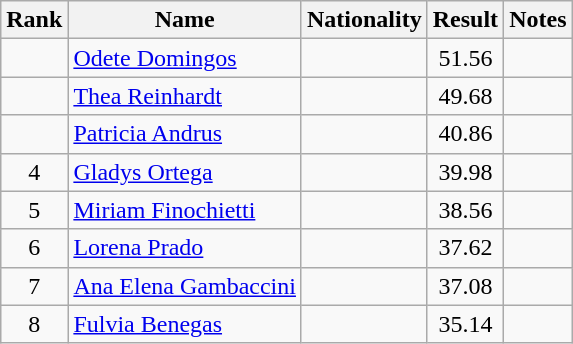<table class="wikitable sortable" style="text-align:center">
<tr>
<th>Rank</th>
<th>Name</th>
<th>Nationality</th>
<th>Result</th>
<th>Notes</th>
</tr>
<tr>
<td></td>
<td align=left><a href='#'>Odete Domingos</a></td>
<td align=left></td>
<td>51.56</td>
<td></td>
</tr>
<tr>
<td></td>
<td align=left><a href='#'>Thea Reinhardt</a></td>
<td align=left></td>
<td>49.68</td>
<td></td>
</tr>
<tr>
<td></td>
<td align=left><a href='#'>Patricia Andrus</a></td>
<td align=left></td>
<td>40.86</td>
<td></td>
</tr>
<tr>
<td>4</td>
<td align=left><a href='#'>Gladys Ortega</a></td>
<td align=left></td>
<td>39.98</td>
<td></td>
</tr>
<tr>
<td>5</td>
<td align=left><a href='#'>Miriam Finochietti</a></td>
<td align=left></td>
<td>38.56</td>
<td></td>
</tr>
<tr>
<td>6</td>
<td align=left><a href='#'>Lorena Prado</a></td>
<td align=left></td>
<td>37.62</td>
<td></td>
</tr>
<tr>
<td>7</td>
<td align=left><a href='#'>Ana Elena Gambaccini</a></td>
<td align=left></td>
<td>37.08</td>
<td></td>
</tr>
<tr>
<td>8</td>
<td align=left><a href='#'>Fulvia Benegas</a></td>
<td align=left></td>
<td>35.14</td>
<td></td>
</tr>
</table>
